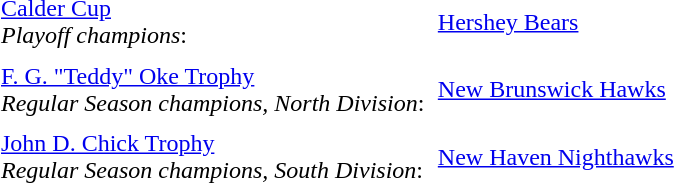<table cellpadding="3" cellspacing="3">
<tr>
<td><a href='#'>Calder Cup</a><br><em>Playoff champions</em>:</td>
<td><a href='#'>Hershey Bears</a></td>
</tr>
<tr>
<td><a href='#'>F. G. "Teddy" Oke Trophy</a><br><em>Regular Season champions, North Division</em>:</td>
<td><a href='#'>New Brunswick Hawks</a></td>
</tr>
<tr>
<td><a href='#'>John D. Chick Trophy</a><br><em>Regular Season champions, South Division</em>:</td>
<td><a href='#'>New Haven Nighthawks</a></td>
</tr>
</table>
